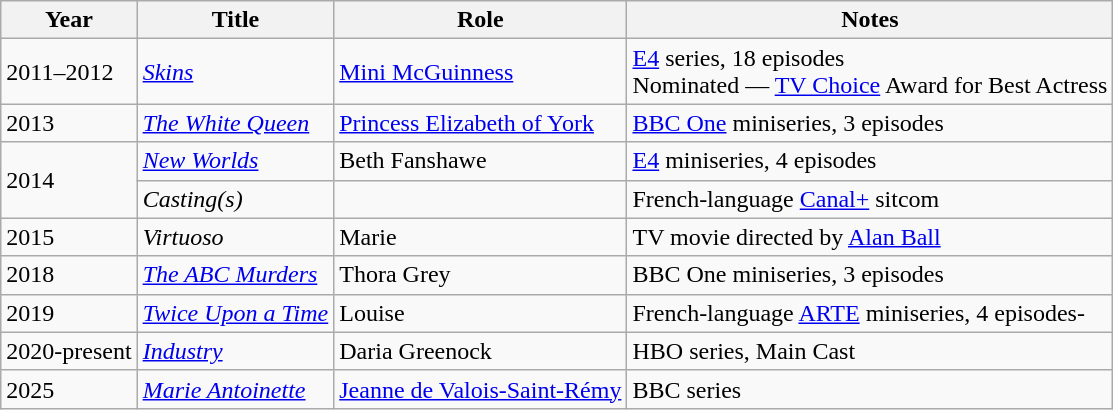<table class="wikitable sortable">
<tr>
<th>Year</th>
<th>Title</th>
<th>Role</th>
<th>Notes</th>
</tr>
<tr>
<td>2011–2012</td>
<td><em><a href='#'>Skins</a></em></td>
<td><a href='#'>Mini McGuinness</a></td>
<td><a href='#'>E4</a> series, 18 episodes<br>Nominated — <a href='#'>TV Choice</a> Award for Best Actress</td>
</tr>
<tr>
<td>2013</td>
<td><em><a href='#'>The White Queen</a></em></td>
<td><a href='#'>Princess Elizabeth of York</a></td>
<td><a href='#'>BBC One</a> miniseries, 3 episodes</td>
</tr>
<tr>
<td rowspan=2>2014</td>
<td><em><a href='#'>New Worlds</a></em></td>
<td>Beth Fanshawe</td>
<td><a href='#'>E4</a> miniseries, 4 episodes</td>
</tr>
<tr>
<td><em>Casting(s)</em></td>
<td></td>
<td>French-language <a href='#'>Canal+</a> sitcom</td>
</tr>
<tr>
<td>2015</td>
<td><em>Virtuoso</em></td>
<td>Marie</td>
<td>TV movie directed by <a href='#'>Alan Ball</a></td>
</tr>
<tr>
<td>2018</td>
<td><em><a href='#'>The ABC Murders</a></em></td>
<td>Thora Grey</td>
<td>BBC One miniseries, 3 episodes</td>
</tr>
<tr>
<td>2019</td>
<td><em><a href='#'>Twice Upon a Time</a></em></td>
<td>Louise</td>
<td>French-language <a href='#'>ARTE</a> miniseries, 4 episodes-</td>
</tr>
<tr>
<td>2020-present</td>
<td><em><a href='#'>Industry</a></em></td>
<td>Daria Greenock</td>
<td>HBO series, Main Cast</td>
</tr>
<tr>
<td>2025</td>
<td><em><a href='#'>Marie Antoinette</a></em></td>
<td><a href='#'>Jeanne de Valois-Saint-Rémy</a></td>
<td>BBC series</td>
</tr>
</table>
